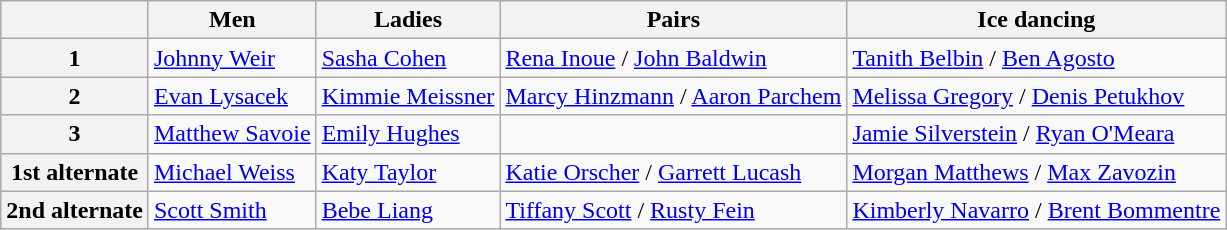<table class="wikitable">
<tr>
<th></th>
<th>Men</th>
<th>Ladies</th>
<th>Pairs</th>
<th>Ice dancing</th>
</tr>
<tr>
<th>1</th>
<td><a href='#'>Johnny Weir</a></td>
<td><a href='#'>Sasha Cohen</a></td>
<td><a href='#'>Rena Inoue</a> / <a href='#'>John Baldwin</a></td>
<td><a href='#'>Tanith Belbin</a> / <a href='#'>Ben Agosto</a></td>
</tr>
<tr>
<th>2</th>
<td><a href='#'>Evan Lysacek</a></td>
<td><a href='#'>Kimmie Meissner</a></td>
<td><a href='#'>Marcy Hinzmann</a> / <a href='#'>Aaron Parchem</a></td>
<td><a href='#'>Melissa Gregory</a> / <a href='#'>Denis Petukhov</a></td>
</tr>
<tr>
<th>3</th>
<td><a href='#'>Matthew Savoie</a></td>
<td><a href='#'>Emily Hughes</a></td>
<td></td>
<td><a href='#'>Jamie Silverstein</a> / <a href='#'>Ryan O'Meara</a></td>
</tr>
<tr>
<th>1st alternate</th>
<td><a href='#'>Michael Weiss</a></td>
<td><a href='#'>Katy Taylor</a></td>
<td><a href='#'>Katie Orscher</a> / <a href='#'>Garrett Lucash</a></td>
<td><a href='#'>Morgan Matthews</a> / <a href='#'>Max Zavozin</a></td>
</tr>
<tr>
<th>2nd alternate</th>
<td><a href='#'>Scott Smith</a></td>
<td><a href='#'>Bebe Liang</a></td>
<td><a href='#'>Tiffany Scott</a> / <a href='#'>Rusty Fein</a></td>
<td><a href='#'>Kimberly Navarro</a> / <a href='#'>Brent Bommentre</a></td>
</tr>
</table>
